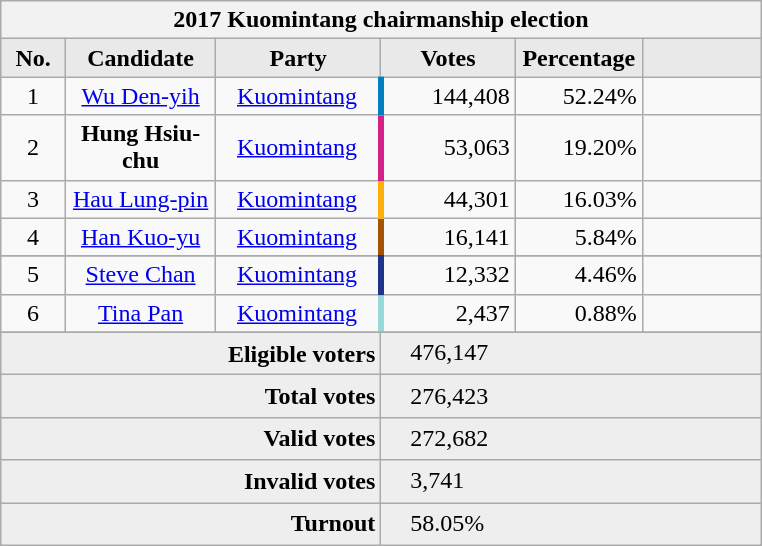<table class="wikitable sortable" style="margin:auto; text-align:center">
<tr>
<th colspan="7" width=500px>2017 Kuomintang chairmanship election</th>
</tr>
<tr>
<th style="background-color:#E9E9E9;text-align:center;" width="35">No.</th>
<th style="background-color:#E9E9E9;text-align:center;" width="90">Candidate</th>
<th style="background-color:#E9E9E9;text-align:center;" width="100">Party</th>
<th style="background-color:#E9E9E9;text-align:center;" width="80">Votes</th>
<th style="background-color:#E9E9E9;text-align:center;" width="70">Percentage</th>
<th style="background-color:#E9E9E9;text-align:center;" width="70"></th>
</tr>
<tr>
<td>1</td>
<td style="text-align:center;"><a href='#'>Wu Den-yih</a></td>
<td><a href='#'>Kuomintang</a></td>
<td style="border-left:4px solid #0080C0;" align="right">144,408</td>
<td align="right">52.24%</td>
<td align="center"></td>
</tr>
<tr>
<td>2</td>
<td style="text-align:center;"><strong>Hung Hsiu-chu</strong></td>
<td><a href='#'>Kuomintang</a></td>
<td style="border-left:4px solid #D42187;" align="right">53,063</td>
<td align="right">19.20%</td>
<td align="center"></td>
</tr>
<tr>
<td>3</td>
<td style="text-align:center;"><a href='#'>Hau Lung-pin</a></td>
<td><a href='#'>Kuomintang</a></td>
<td style="border-left:4px solid #FEB008;" align="right">44,301</td>
<td align="right">16.03%</td>
<td align="center"></td>
</tr>
<tr>
<td>4</td>
<td style="text-align:center;"><a href='#'>Han Kuo-yu</a></td>
<td><a href='#'>Kuomintang</a></td>
<td style="border-left:4px solid #A25306;" align="right">16,141</td>
<td align="right">5.84%</td>
<td align="center"></td>
</tr>
<tr>
</tr>
<tr>
<td>5</td>
<td style="text-align:center;"><a href='#'>Steve Chan</a></td>
<td><a href='#'>Kuomintang</a></td>
<td style="border-left:4px solid #1F338C;" align="right">12,332</td>
<td align="right">4.46%</td>
<td align="center"></td>
</tr>
<tr>
<td>6</td>
<td style="text-align:center;"><a href='#'>Tina Pan</a></td>
<td><a href='#'>Kuomintang</a></td>
<td style="border-left:4px solid #99D8D8;" align="right">2,437</td>
<td align="right">0.88%</td>
<td align="center"></td>
</tr>
<tr>
</tr>
<tr bgcolor=EEEEEE class="sortbottom">
<td colspan="3" style="text-align: right"><strong>Eligible voters</strong></td>
<td colspan="3" align="left">　476,147</td>
</tr>
<tr bgcolor=EEEEEE class="sortbottom">
<td colspan="3" style="text-align: right"><strong>Total votes</strong></td>
<td colspan="3" align="left">　276,423</td>
</tr>
<tr bgcolor=EEEEEE class="sortbottom">
<td colspan="3" style="text-align: right"><strong>Valid votes</strong></td>
<td colspan="3" align="left">　272,682</td>
</tr>
<tr bgcolor=EEEEEE class="sortbottom">
<td colspan="3" style="text-align: right"><strong>Invalid votes</strong></td>
<td colspan="3" align="left">　3,741</td>
</tr>
<tr bgcolor=EEEEEE class="sortbottom">
<td colspan="3" style="text-align: right"><strong>Turnout</strong></td>
<td colspan="3" align="left">　58.05%</td>
</tr>
</table>
